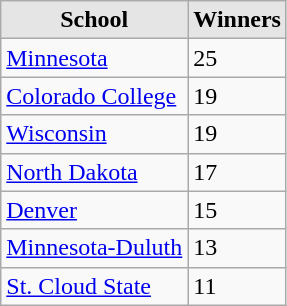<table class="wikitable">
<tr>
<th style="background:#e5e5e5;">School</th>
<th style="background:#e5e5e5;">Winners</th>
</tr>
<tr>
<td><a href='#'>Minnesota</a></td>
<td>25</td>
</tr>
<tr>
<td><a href='#'>Colorado College</a></td>
<td>19</td>
</tr>
<tr>
<td><a href='#'>Wisconsin</a></td>
<td>19</td>
</tr>
<tr>
<td><a href='#'>North Dakota</a></td>
<td>17</td>
</tr>
<tr>
<td><a href='#'>Denver</a></td>
<td>15</td>
</tr>
<tr>
<td><a href='#'>Minnesota-Duluth</a></td>
<td>13</td>
</tr>
<tr>
<td><a href='#'>St. Cloud State</a></td>
<td>11</td>
</tr>
</table>
